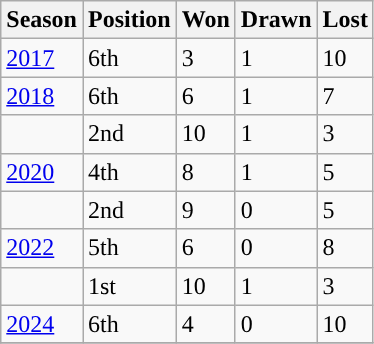<table class="wikitable collapsible">
<tr>
<th>Season</th>
<th>Position</th>
<th>Won</th>
<th>Drawn</th>
<th>Lost</th>
</tr>
<tr>
<td><a href='#'>2017</a></td>
<td>6th</td>
<td>3</td>
<td>1</td>
<td>10</td>
</tr>
<tr>
<td><a href='#'>2018</a></td>
<td>6th</td>
<td>6</td>
<td>1</td>
<td>7</td>
</tr>
<tr style="background-color:#">
<td></td>
<td>2nd</td>
<td>10</td>
<td>1</td>
<td>3</td>
</tr>
<tr>
<td><a href='#'>2020</a></td>
<td>4th</td>
<td>8</td>
<td>1</td>
<td>5</td>
</tr>
<tr style="background-color:#">
<td></td>
<td>2nd</td>
<td>9</td>
<td>0</td>
<td>5</td>
</tr>
<tr>
<td><a href='#'>2022</a></td>
<td>5th</td>
<td>6</td>
<td>0</td>
<td>8</td>
</tr>
<tr style="background-color:#">
<td></td>
<td>1st</td>
<td>10</td>
<td>1</td>
<td>3</td>
</tr>
<tr>
<td><a href='#'>2024</a></td>
<td>6th</td>
<td>4</td>
<td>0</td>
<td>10</td>
</tr>
<tr style="background-color:#">
</tr>
</table>
